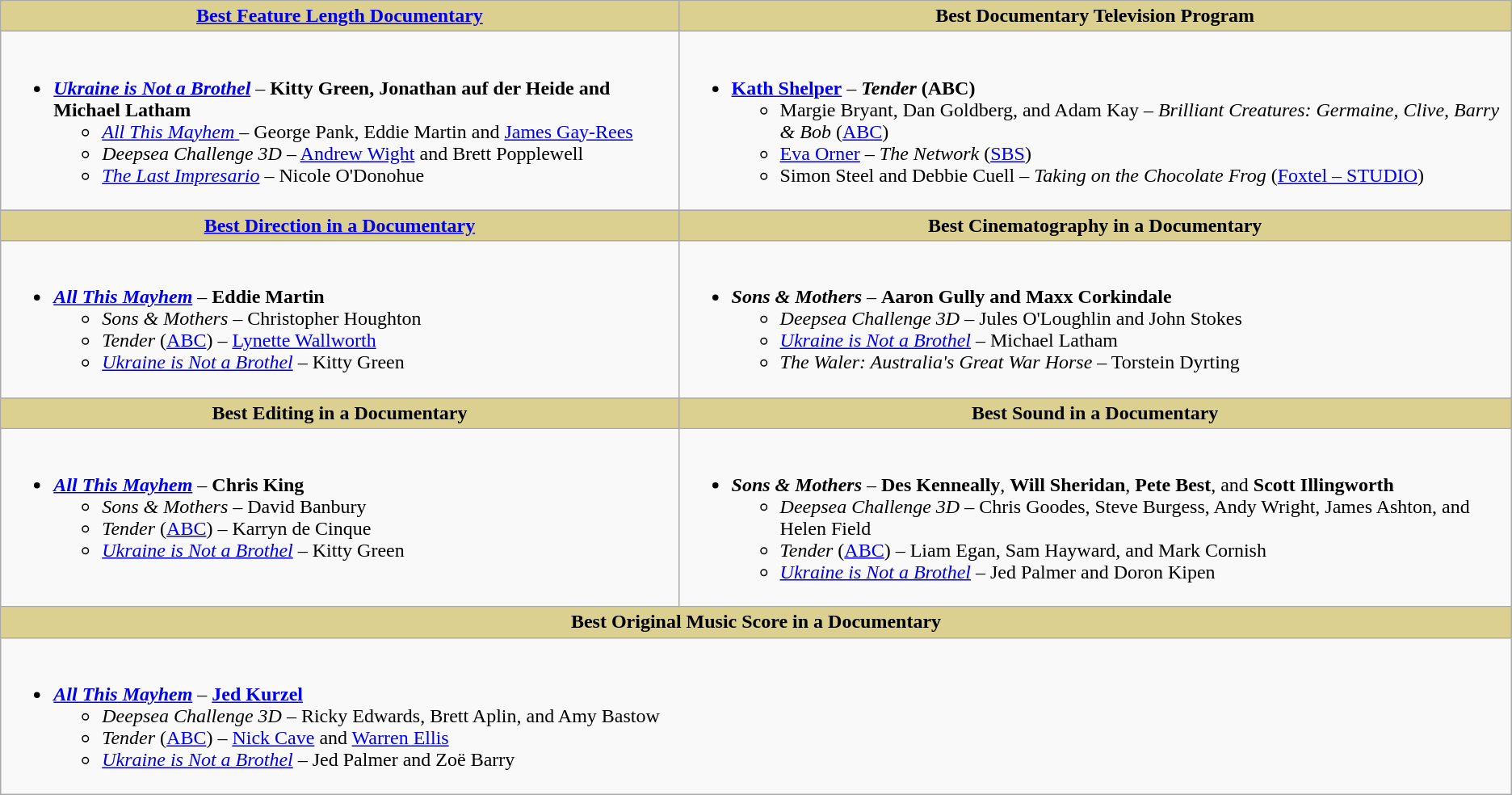<table class=wikitable style="width="100%">
<tr>
<th style="background:#DBD090;" ! style="width="50%"><a href='#'>Best Feature Length Documentary</a></th>
<th style="background:#DBD090;" ! style="width="50%">Best Documentary Television Program</th>
</tr>
<tr>
<td valign="top"><br><ul><li><strong><em><a href='#'>Ukraine is Not a Brothel</a></em></strong> – <strong>Kitty Green, Jonathan auf der Heide and Michael Latham</strong><ul><li><a href='#'><em>All This Mayhem</em> </a>– George Pank, Eddie Martin and <a href='#'>James Gay-Rees</a></li><li><em>Deepsea Challenge 3D</em> – <a href='#'>Andrew Wight</a> and Brett Popplewell</li><li><em><a href='#'>The Last Impresario</a></em> – Nicole O'Donohue</li></ul></li></ul></td>
<td valign="top"><br><ul><li><strong><a href='#'>Kath Shelper</a></strong> – <strong><em>Tender</em></strong> <strong>(ABC)</strong><ul><li>Margie Bryant, Dan Goldberg, and Adam Kay – <em>Brilliant Creatures: Germaine, Clive, Barry & Bob</em> (<a href='#'>ABC</a>)</li><li><a href='#'>Eva Orner</a> – <em>The Network</em> (<a href='#'>SBS</a>)</li><li>Simon Steel and Debbie Cuell – <em>Taking on the Chocolate Frog</em> (<a href='#'>Foxtel – STUDIO</a>)</li></ul></li></ul></td>
</tr>
<tr>
<th style="background:#DBD090;" ! style="width="50%"><a href='#'>Best Direction in a Documentary</a></th>
<th style="background:#DBD090;" ! style="width="50%">Best Cinematography in a Documentary</th>
</tr>
<tr>
<td valign="top"><br><ul><li><strong><em><a href='#'>All This Mayhem</a></em></strong> – <strong>Eddie Martin</strong><ul><li><em>Sons & Mothers</em> – Christopher Houghton</li><li><em>Tender</em> (<a href='#'>ABC</a>) – <a href='#'>Lynette Wallworth</a></li><li><em><a href='#'>Ukraine is Not a Brothel</a></em> – Kitty Green</li></ul></li></ul></td>
<td valign="top"><br><ul><li><strong><em>Sons & Mothers</em></strong> – <strong>Aaron Gully and Maxx Corkindale</strong><ul><li><em>Deepsea Challenge 3D</em> – Jules O'Loughlin and John Stokes</li><li><em><a href='#'>Ukraine is Not a Brothel</a></em> – Michael Latham</li><li><em>The Waler: Australia's Great War Horse</em> – Torstein Dyrting</li></ul></li></ul></td>
</tr>
<tr>
<th style="background:#DBD090;" ! style="width="50%">Best Editing in a Documentary</th>
<th style="background:#DBD090;" ! style="width="50%">Best Sound in a Documentary</th>
</tr>
<tr>
<td valign="top"><br><ul><li><strong><em><a href='#'>All This Mayhem</a></em></strong> – <strong>Chris King</strong><ul><li><em>Sons & Mothers</em> – David Banbury</li><li><em>Tender</em> (<a href='#'>ABC</a>) – Karryn de Cinque</li><li><em><a href='#'>Ukraine is Not a Brothel</a></em> – Kitty Green</li></ul></li></ul></td>
<td valign="top"><br><ul><li><strong><em>Sons & Mothers</em></strong> – <strong>Des Kenneally</strong>, <strong>Will Sheridan</strong>, <strong>Pete Best</strong>, and <strong>Scott Illingworth</strong><ul><li><em>Deepsea Challenge 3D</em> – Chris Goodes, Steve Burgess, Andy Wright, James Ashton, and Helen Field</li><li><em>Tender</em> (<a href='#'>ABC</a>) – Liam Egan, Sam Hayward, and Mark Cornish</li><li><em><a href='#'>Ukraine is Not a Brothel</a></em> – Jed Palmer and Doron Kipen</li></ul></li></ul></td>
</tr>
<tr>
<th colspan="2" style="background:#DBD090;">Best Original Music Score in a Documentary</th>
</tr>
<tr>
<td colspan=2 valign="top"><br><ul><li><strong><em><a href='#'>All This Mayhem</a></em></strong> – <strong><a href='#'>Jed Kurzel</a></strong><ul><li><em>Deepsea Challenge 3D</em> – Ricky Edwards, Brett Aplin, and Amy Bastow</li><li><em>Tender</em> (<a href='#'>ABC</a>) – <a href='#'>Nick Cave</a> and <a href='#'>Warren Ellis</a></li><li><em><a href='#'>Ukraine is Not a Brothel</a></em> – Jed Palmer and Zoë Barry</li></ul></li></ul></td>
</tr>
</table>
